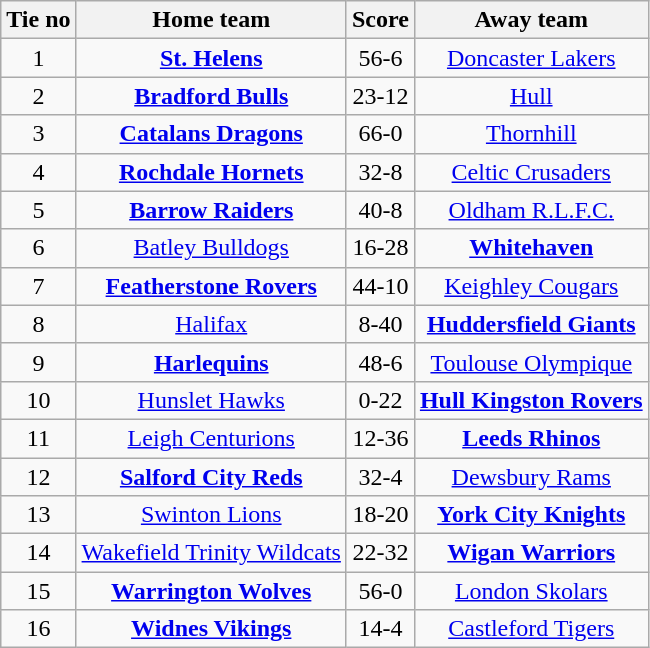<table class="wikitable" style="text-align: center">
<tr>
<th>Tie no</th>
<th>Home team</th>
<th>Score</th>
<th>Away team</th>
</tr>
<tr>
<td>1</td>
<td><strong><a href='#'>St. Helens</a></strong></td>
<td>56-6</td>
<td><a href='#'>Doncaster Lakers</a></td>
</tr>
<tr>
<td>2</td>
<td><strong><a href='#'>Bradford Bulls</a></strong></td>
<td>23-12</td>
<td><a href='#'>Hull</a></td>
</tr>
<tr>
<td>3</td>
<td><strong><a href='#'>Catalans Dragons</a></strong></td>
<td>66-0</td>
<td><a href='#'>Thornhill</a></td>
</tr>
<tr>
<td>4</td>
<td><strong><a href='#'>Rochdale Hornets</a></strong></td>
<td>32-8</td>
<td><a href='#'>Celtic Crusaders</a></td>
</tr>
<tr>
<td>5</td>
<td><strong><a href='#'>Barrow Raiders</a></strong></td>
<td>40-8</td>
<td><a href='#'>Oldham R.L.F.C.</a></td>
</tr>
<tr>
<td>6</td>
<td><a href='#'>Batley Bulldogs</a></td>
<td>16-28</td>
<td><strong><a href='#'>Whitehaven</a></strong></td>
</tr>
<tr>
<td>7</td>
<td><strong><a href='#'>Featherstone Rovers</a></strong></td>
<td>44-10</td>
<td><a href='#'>Keighley Cougars</a></td>
</tr>
<tr>
<td>8</td>
<td><a href='#'>Halifax</a></td>
<td>8-40</td>
<td><strong><a href='#'>Huddersfield Giants</a></strong></td>
</tr>
<tr>
<td>9</td>
<td><strong><a href='#'>Harlequins</a></strong></td>
<td>48-6</td>
<td><a href='#'>Toulouse Olympique</a></td>
</tr>
<tr>
<td>10</td>
<td><a href='#'>Hunslet Hawks</a></td>
<td>0-22</td>
<td><strong><a href='#'>Hull Kingston Rovers</a></strong></td>
</tr>
<tr>
<td>11</td>
<td><a href='#'>Leigh Centurions</a></td>
<td>12-36</td>
<td><strong><a href='#'>Leeds Rhinos</a></strong></td>
</tr>
<tr>
<td>12</td>
<td><strong><a href='#'>Salford City Reds</a></strong></td>
<td>32-4</td>
<td><a href='#'>Dewsbury Rams</a></td>
</tr>
<tr>
<td>13</td>
<td><a href='#'>Swinton Lions</a></td>
<td>18-20</td>
<td><strong><a href='#'>York City Knights</a></strong></td>
</tr>
<tr>
<td>14</td>
<td><a href='#'>Wakefield Trinity Wildcats</a></td>
<td>22-32</td>
<td><strong><a href='#'>Wigan Warriors</a></strong></td>
</tr>
<tr>
<td>15</td>
<td><strong><a href='#'>Warrington Wolves</a></strong></td>
<td>56-0</td>
<td><a href='#'>London Skolars</a></td>
</tr>
<tr>
<td>16</td>
<td><strong><a href='#'>Widnes Vikings</a></strong></td>
<td>14-4</td>
<td><a href='#'>Castleford Tigers</a></td>
</tr>
</table>
